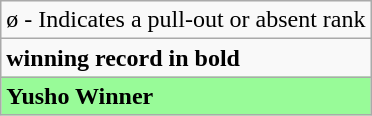<table class="wikitable">
<tr>
<td>ø - Indicates a pull-out or absent rank</td>
</tr>
<tr>
<td><strong>winning record in bold</strong></td>
</tr>
<tr>
<td style="background: PaleGreen;"><strong>Yusho Winner</strong></td>
</tr>
</table>
